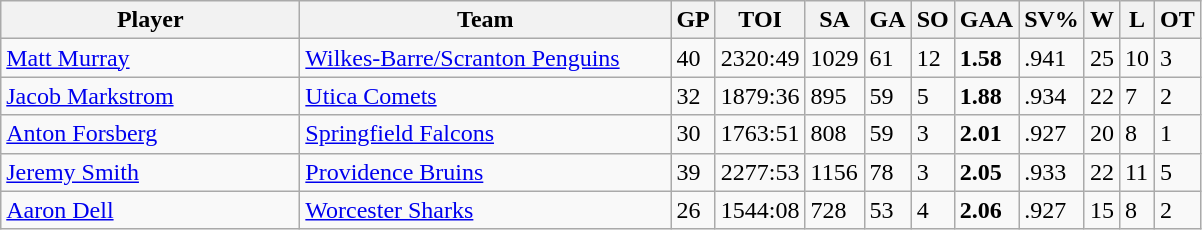<table class="wikitable sortable">
<tr>
<th style="width:12em">Player</th>
<th style="width:15em">Team</th>
<th>GP</th>
<th>TOI</th>
<th>SA</th>
<th>GA</th>
<th>SO</th>
<th>GAA</th>
<th>SV%</th>
<th>W</th>
<th>L</th>
<th>OT</th>
</tr>
<tr>
<td><a href='#'>Matt Murray</a></td>
<td><a href='#'>Wilkes-Barre/Scranton Penguins</a></td>
<td>40</td>
<td>2320:49</td>
<td>1029</td>
<td>61</td>
<td>12</td>
<td><strong>1.58</strong></td>
<td>.941</td>
<td>25</td>
<td>10</td>
<td>3</td>
</tr>
<tr>
<td><a href='#'>Jacob Markstrom</a></td>
<td><a href='#'>Utica Comets</a></td>
<td>32</td>
<td>1879:36</td>
<td>895</td>
<td>59</td>
<td>5</td>
<td><strong>1.88</strong></td>
<td>.934</td>
<td>22</td>
<td>7</td>
<td>2</td>
</tr>
<tr>
<td><a href='#'>Anton Forsberg</a></td>
<td><a href='#'>Springfield Falcons</a></td>
<td>30</td>
<td>1763:51</td>
<td>808</td>
<td>59</td>
<td>3</td>
<td><strong>2.01</strong></td>
<td>.927</td>
<td>20</td>
<td>8</td>
<td>1</td>
</tr>
<tr>
<td><a href='#'>Jeremy Smith</a></td>
<td><a href='#'>Providence Bruins</a></td>
<td>39</td>
<td>2277:53</td>
<td>1156</td>
<td>78</td>
<td>3</td>
<td><strong>2.05</strong></td>
<td>.933</td>
<td>22</td>
<td>11</td>
<td>5</td>
</tr>
<tr>
<td><a href='#'>Aaron Dell</a></td>
<td><a href='#'>Worcester Sharks</a></td>
<td>26</td>
<td>1544:08</td>
<td>728</td>
<td>53</td>
<td>4</td>
<td><strong>2.06</strong></td>
<td>.927</td>
<td>15</td>
<td>8</td>
<td>2</td>
</tr>
</table>
